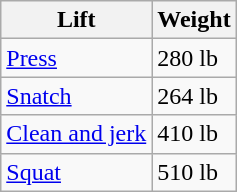<table class="wikitable">
<tr>
<th>Lift</th>
<th>Weight</th>
</tr>
<tr>
<td><a href='#'>Press</a></td>
<td>280 lb</td>
</tr>
<tr>
<td><a href='#'>Snatch</a></td>
<td>264 lb</td>
</tr>
<tr>
<td><a href='#'>Clean and jerk</a></td>
<td>410 lb</td>
</tr>
<tr>
<td><a href='#'>Squat</a></td>
<td>510 lb</td>
</tr>
</table>
